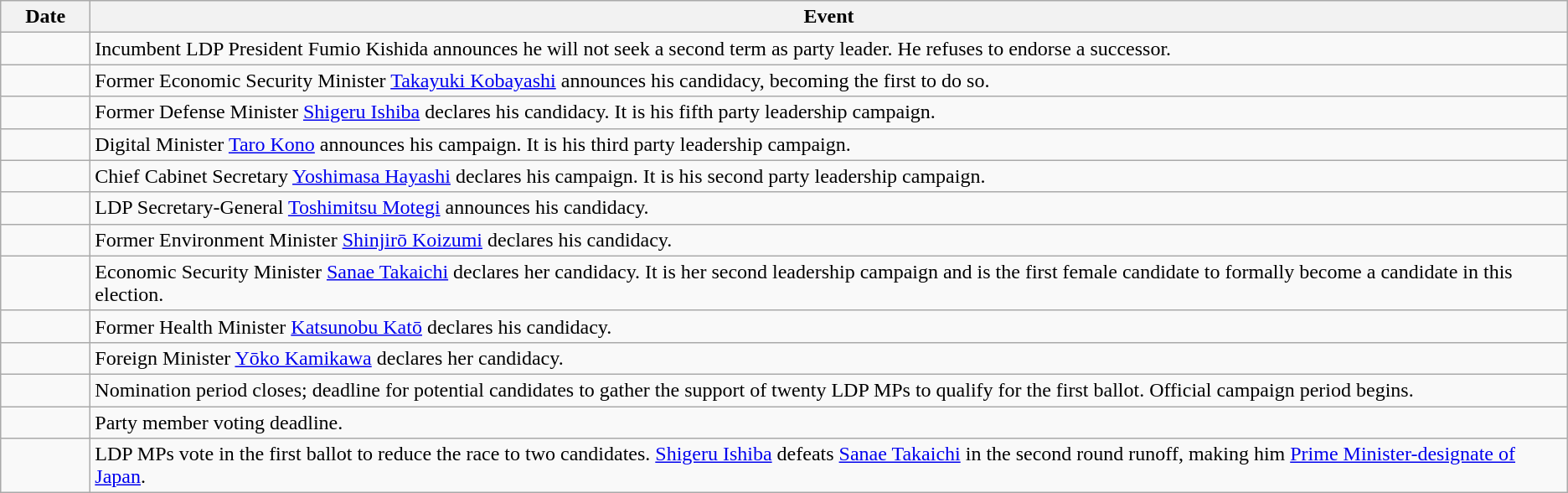<table class="wikitable">
<tr>
<th style="width:4em">Date</th>
<th>Event</th>
</tr>
<tr>
<td></td>
<td>Incumbent LDP President Fumio Kishida announces he will not seek a second term as party leader. He refuses to endorse a successor.</td>
</tr>
<tr>
<td></td>
<td>Former Economic Security Minister <a href='#'>Takayuki Kobayashi</a> announces his candidacy, becoming the first to do so.</td>
</tr>
<tr>
<td></td>
<td>Former Defense Minister <a href='#'>Shigeru Ishiba</a> declares his candidacy. It is his fifth party leadership campaign.</td>
</tr>
<tr>
<td></td>
<td>Digital Minister <a href='#'>Taro Kono</a> announces his campaign. It is his third party leadership campaign.</td>
</tr>
<tr>
<td></td>
<td>Chief Cabinet Secretary <a href='#'>Yoshimasa Hayashi</a> declares his campaign. It is his second party leadership campaign.</td>
</tr>
<tr>
<td></td>
<td>LDP Secretary-General <a href='#'>Toshimitsu Motegi</a> announces his candidacy.</td>
</tr>
<tr>
<td></td>
<td>Former Environment Minister <a href='#'>Shinjirō Koizumi</a> declares his candidacy.</td>
</tr>
<tr>
<td></td>
<td>Economic Security Minister <a href='#'>Sanae Takaichi</a> declares her candidacy. It is her second leadership campaign and is the first female candidate to formally become a candidate in this election.</td>
</tr>
<tr>
<td></td>
<td>Former Health Minister <a href='#'>Katsunobu Katō</a> declares his candidacy.</td>
</tr>
<tr>
<td></td>
<td>Foreign Minister <a href='#'>Yōko Kamikawa</a> declares her candidacy.</td>
</tr>
<tr>
<td></td>
<td>Nomination period closes; deadline for potential candidates to gather the support of twenty LDP MPs to qualify for the first ballot. Official campaign period begins.</td>
</tr>
<tr>
<td></td>
<td>Party member voting deadline.</td>
</tr>
<tr>
<td></td>
<td>LDP MPs vote in the first ballot to reduce the race to two candidates. <a href='#'>Shigeru Ishiba</a> defeats <a href='#'>Sanae Takaichi</a> in the second round runoff, making him <a href='#'>Prime Minister-designate of Japan</a>.</td>
</tr>
</table>
